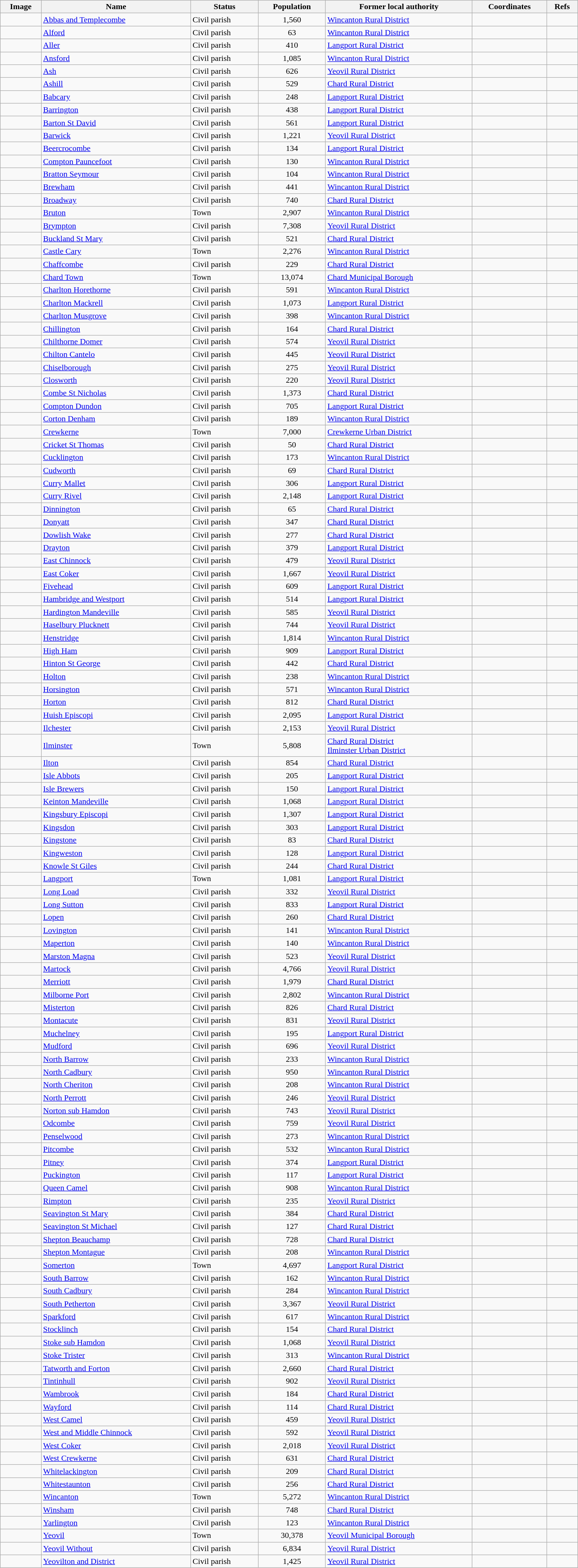<table class="wikitable sortable" style="width:90%;">
<tr>
<th class="unsortable">Image</th>
<th>Name</th>
<th>Status</th>
<th>Population</th>
<th>Former local authority</th>
<th class="unsortable">Coordinates</th>
<th class="unsortable">Refs</th>
</tr>
<tr>
<td></td>
<td><a href='#'>Abbas and Templecombe</a></td>
<td>Civil parish</td>
<td style="text-align:center;">1,560</td>
<td><a href='#'>Wincanton Rural District</a></td>
<td></td>
<td></td>
</tr>
<tr>
<td></td>
<td><a href='#'>Alford</a></td>
<td>Civil parish</td>
<td style="text-align:center;">63</td>
<td><a href='#'>Wincanton Rural District</a></td>
<td></td>
<td></td>
</tr>
<tr>
<td></td>
<td><a href='#'>Aller</a></td>
<td>Civil parish</td>
<td style="text-align:center;">410</td>
<td><a href='#'>Langport Rural District</a></td>
<td></td>
<td></td>
</tr>
<tr>
<td></td>
<td><a href='#'>Ansford</a></td>
<td>Civil parish</td>
<td style="text-align:center;">1,085</td>
<td><a href='#'>Wincanton Rural District</a></td>
<td></td>
<td></td>
</tr>
<tr>
<td></td>
<td><a href='#'>Ash</a></td>
<td>Civil parish</td>
<td style="text-align:center;">626</td>
<td><a href='#'>Yeovil Rural District</a></td>
<td></td>
<td></td>
</tr>
<tr>
<td></td>
<td><a href='#'>Ashill</a></td>
<td>Civil parish</td>
<td style="text-align:center;">529</td>
<td><a href='#'>Chard Rural District</a></td>
<td></td>
<td></td>
</tr>
<tr>
<td></td>
<td><a href='#'>Babcary</a></td>
<td>Civil parish</td>
<td style="text-align:center;">248</td>
<td><a href='#'>Langport Rural District</a></td>
<td></td>
<td></td>
</tr>
<tr>
<td></td>
<td><a href='#'>Barrington</a></td>
<td>Civil parish</td>
<td style="text-align:center;">438</td>
<td><a href='#'>Langport Rural District</a></td>
<td></td>
<td></td>
</tr>
<tr>
<td></td>
<td><a href='#'>Barton St David</a></td>
<td>Civil parish</td>
<td style="text-align:center;">561</td>
<td><a href='#'>Langport Rural District</a></td>
<td></td>
<td></td>
</tr>
<tr>
<td></td>
<td><a href='#'>Barwick</a></td>
<td>Civil parish</td>
<td style="text-align:center;">1,221</td>
<td><a href='#'>Yeovil Rural District</a></td>
<td></td>
<td></td>
</tr>
<tr>
<td></td>
<td><a href='#'>Beercrocombe</a></td>
<td>Civil parish</td>
<td style="text-align:center;">134</td>
<td><a href='#'>Langport Rural District</a></td>
<td></td>
<td></td>
</tr>
<tr>
<td></td>
<td><a href='#'>Compton Pauncefoot</a></td>
<td>Civil parish</td>
<td style="text-align:center;">130</td>
<td><a href='#'>Wincanton Rural District</a></td>
<td></td>
<td></td>
</tr>
<tr>
<td></td>
<td><a href='#'>Bratton Seymour</a></td>
<td>Civil parish</td>
<td style="text-align:center;">104</td>
<td><a href='#'>Wincanton Rural District</a></td>
<td></td>
<td></td>
</tr>
<tr>
<td></td>
<td><a href='#'>Brewham</a></td>
<td>Civil parish</td>
<td style="text-align:center;">441</td>
<td><a href='#'>Wincanton Rural District</a></td>
<td></td>
<td></td>
</tr>
<tr>
<td></td>
<td><a href='#'>Broadway</a></td>
<td>Civil parish</td>
<td style="text-align:center;">740</td>
<td><a href='#'>Chard Rural District</a></td>
<td></td>
<td></td>
</tr>
<tr>
<td></td>
<td><a href='#'>Bruton</a></td>
<td>Town</td>
<td style="text-align:center;">2,907</td>
<td><a href='#'>Wincanton Rural District</a></td>
<td></td>
<td></td>
</tr>
<tr>
<td></td>
<td><a href='#'>Brympton</a></td>
<td>Civil parish</td>
<td style="text-align:center;">7,308</td>
<td><a href='#'>Yeovil Rural District</a></td>
<td></td>
<td></td>
</tr>
<tr>
<td></td>
<td><a href='#'>Buckland St Mary</a></td>
<td>Civil parish</td>
<td style="text-align:center;">521</td>
<td><a href='#'>Chard Rural District</a></td>
<td></td>
<td></td>
</tr>
<tr>
<td></td>
<td><a href='#'>Castle Cary</a></td>
<td>Town</td>
<td style="text-align:center;">2,276</td>
<td><a href='#'>Wincanton Rural District</a></td>
<td></td>
<td></td>
</tr>
<tr>
<td></td>
<td><a href='#'>Chaffcombe</a></td>
<td>Civil parish</td>
<td style="text-align:center;">229</td>
<td><a href='#'>Chard Rural District</a></td>
<td></td>
<td></td>
</tr>
<tr>
<td></td>
<td><a href='#'>Chard Town</a></td>
<td>Town</td>
<td style="text-align:center;">13,074</td>
<td><a href='#'>Chard Municipal Borough</a></td>
<td></td>
<td></td>
</tr>
<tr>
<td></td>
<td><a href='#'>Charlton Horethorne</a></td>
<td>Civil parish</td>
<td style="text-align:center;">591</td>
<td><a href='#'>Wincanton Rural District</a></td>
<td></td>
<td></td>
</tr>
<tr>
<td></td>
<td><a href='#'>Charlton Mackrell</a></td>
<td>Civil parish</td>
<td style="text-align:center;">1,073</td>
<td><a href='#'>Langport Rural District</a></td>
<td></td>
<td></td>
</tr>
<tr>
<td></td>
<td><a href='#'>Charlton Musgrove</a></td>
<td>Civil parish</td>
<td style="text-align:center;">398</td>
<td><a href='#'>Wincanton Rural District</a></td>
<td></td>
<td></td>
</tr>
<tr>
<td></td>
<td><a href='#'>Chillington</a></td>
<td>Civil parish</td>
<td style="text-align:center;">164</td>
<td><a href='#'>Chard Rural District</a></td>
<td></td>
<td></td>
</tr>
<tr>
<td></td>
<td><a href='#'>Chilthorne Domer</a></td>
<td>Civil parish</td>
<td style="text-align:center;">574</td>
<td><a href='#'>Yeovil Rural District</a></td>
<td></td>
<td></td>
</tr>
<tr>
<td></td>
<td><a href='#'>Chilton Cantelo</a></td>
<td>Civil parish</td>
<td style="text-align:center;">445</td>
<td><a href='#'>Yeovil Rural District</a></td>
<td></td>
<td></td>
</tr>
<tr>
<td></td>
<td><a href='#'>Chiselborough</a></td>
<td>Civil parish</td>
<td style="text-align:center;">275</td>
<td><a href='#'>Yeovil Rural District</a></td>
<td></td>
<td></td>
</tr>
<tr>
<td></td>
<td><a href='#'>Closworth</a></td>
<td>Civil parish</td>
<td style="text-align:center;">220</td>
<td><a href='#'>Yeovil Rural District</a></td>
<td></td>
<td></td>
</tr>
<tr>
<td></td>
<td><a href='#'>Combe St Nicholas</a></td>
<td>Civil parish</td>
<td style="text-align:center;">1,373</td>
<td><a href='#'>Chard Rural District</a></td>
<td></td>
<td></td>
</tr>
<tr>
<td></td>
<td><a href='#'>Compton Dundon</a></td>
<td>Civil parish</td>
<td style="text-align:center;">705</td>
<td><a href='#'>Langport Rural District</a></td>
<td></td>
<td></td>
</tr>
<tr>
<td></td>
<td><a href='#'>Corton Denham</a></td>
<td>Civil parish</td>
<td style="text-align:center;">189</td>
<td><a href='#'>Wincanton Rural District</a></td>
<td></td>
<td></td>
</tr>
<tr>
<td></td>
<td><a href='#'>Crewkerne</a></td>
<td>Town</td>
<td style="text-align:center;">7,000</td>
<td><a href='#'>Crewkerne Urban District</a></td>
<td></td>
<td></td>
</tr>
<tr>
<td></td>
<td><a href='#'>Cricket St Thomas</a></td>
<td>Civil parish</td>
<td style="text-align:center;">50</td>
<td><a href='#'>Chard Rural District</a></td>
<td></td>
<td></td>
</tr>
<tr>
<td></td>
<td><a href='#'>Cucklington</a></td>
<td>Civil parish</td>
<td style="text-align:center;">173</td>
<td><a href='#'>Wincanton Rural District</a></td>
<td></td>
<td></td>
</tr>
<tr>
<td></td>
<td><a href='#'>Cudworth</a></td>
<td>Civil parish</td>
<td style="text-align:center;">69</td>
<td><a href='#'>Chard Rural District</a></td>
<td></td>
<td></td>
</tr>
<tr>
<td></td>
<td><a href='#'>Curry Mallet</a></td>
<td>Civil parish</td>
<td style="text-align:center;">306</td>
<td><a href='#'>Langport Rural District</a></td>
<td></td>
<td></td>
</tr>
<tr>
<td></td>
<td><a href='#'>Curry Rivel</a></td>
<td>Civil parish</td>
<td style="text-align:center;">2,148</td>
<td><a href='#'>Langport Rural District</a></td>
<td></td>
<td></td>
</tr>
<tr>
<td></td>
<td><a href='#'>Dinnington</a></td>
<td>Civil parish</td>
<td style="text-align:center;">65</td>
<td><a href='#'>Chard Rural District</a></td>
<td></td>
<td></td>
</tr>
<tr>
<td></td>
<td><a href='#'>Donyatt</a></td>
<td>Civil parish</td>
<td style="text-align:center;">347</td>
<td><a href='#'>Chard Rural District</a></td>
<td></td>
<td></td>
</tr>
<tr>
<td></td>
<td><a href='#'>Dowlish Wake</a></td>
<td>Civil parish</td>
<td style="text-align:center;">277</td>
<td><a href='#'>Chard Rural District</a></td>
<td></td>
<td></td>
</tr>
<tr>
<td></td>
<td><a href='#'>Drayton</a></td>
<td>Civil parish</td>
<td style="text-align:center;">379</td>
<td><a href='#'>Langport Rural District</a></td>
<td></td>
<td></td>
</tr>
<tr>
<td></td>
<td><a href='#'>East Chinnock</a></td>
<td>Civil parish</td>
<td style="text-align:center;">479</td>
<td><a href='#'>Yeovil Rural District</a></td>
<td></td>
<td></td>
</tr>
<tr>
<td></td>
<td><a href='#'>East Coker</a></td>
<td>Civil parish</td>
<td style="text-align:center;">1,667</td>
<td><a href='#'>Yeovil Rural District</a></td>
<td></td>
<td></td>
</tr>
<tr>
<td></td>
<td><a href='#'>Fivehead</a></td>
<td>Civil parish</td>
<td style="text-align:center;">609</td>
<td><a href='#'>Langport Rural District</a></td>
<td></td>
<td></td>
</tr>
<tr>
<td></td>
<td><a href='#'>Hambridge and Westport</a></td>
<td>Civil parish</td>
<td style="text-align:center;">514</td>
<td><a href='#'>Langport Rural District</a></td>
<td></td>
<td></td>
</tr>
<tr>
<td></td>
<td><a href='#'>Hardington Mandeville</a></td>
<td>Civil parish</td>
<td style="text-align:center;">585</td>
<td><a href='#'>Yeovil Rural District</a></td>
<td></td>
<td></td>
</tr>
<tr>
<td></td>
<td><a href='#'>Haselbury Plucknett</a></td>
<td>Civil parish</td>
<td style="text-align:center;">744</td>
<td><a href='#'>Yeovil Rural District</a></td>
<td></td>
<td></td>
</tr>
<tr>
<td></td>
<td><a href='#'>Henstridge</a></td>
<td>Civil parish</td>
<td style="text-align:center;">1,814</td>
<td><a href='#'>Wincanton Rural District</a></td>
<td></td>
<td></td>
</tr>
<tr>
<td></td>
<td><a href='#'>High Ham</a></td>
<td>Civil parish</td>
<td style="text-align:center;">909</td>
<td><a href='#'>Langport Rural District</a></td>
<td></td>
<td></td>
</tr>
<tr>
<td></td>
<td><a href='#'>Hinton St George</a></td>
<td>Civil parish</td>
<td style="text-align:center;">442</td>
<td><a href='#'>Chard Rural District</a></td>
<td></td>
<td></td>
</tr>
<tr>
<td></td>
<td><a href='#'>Holton</a></td>
<td>Civil parish</td>
<td style="text-align:center;">238</td>
<td><a href='#'>Wincanton Rural District</a></td>
<td></td>
<td></td>
</tr>
<tr>
<td></td>
<td><a href='#'>Horsington</a></td>
<td>Civil parish</td>
<td style="text-align:center;">571</td>
<td><a href='#'>Wincanton Rural District</a></td>
<td></td>
<td></td>
</tr>
<tr>
<td></td>
<td><a href='#'>Horton</a></td>
<td>Civil parish</td>
<td style="text-align:center;">812</td>
<td><a href='#'>Chard Rural District</a></td>
<td></td>
<td></td>
</tr>
<tr>
<td></td>
<td><a href='#'>Huish Episcopi</a></td>
<td>Civil parish</td>
<td style="text-align:center;">2,095</td>
<td><a href='#'>Langport Rural District</a></td>
<td></td>
<td></td>
</tr>
<tr>
<td></td>
<td><a href='#'>Ilchester</a></td>
<td>Civil parish</td>
<td style="text-align:center;">2,153</td>
<td><a href='#'>Yeovil Rural District</a></td>
<td></td>
<td></td>
</tr>
<tr>
<td></td>
<td><a href='#'>Ilminster</a></td>
<td>Town</td>
<td style="text-align:center;">5,808</td>
<td><a href='#'>Chard Rural District</a><br><a href='#'>Ilminster Urban District</a></td>
<td></td>
<td></td>
</tr>
<tr>
<td></td>
<td><a href='#'>Ilton</a></td>
<td>Civil parish</td>
<td style="text-align:center;">854</td>
<td><a href='#'>Chard Rural District</a></td>
<td></td>
<td></td>
</tr>
<tr>
<td></td>
<td><a href='#'>Isle Abbots</a></td>
<td>Civil parish</td>
<td style="text-align:center;">205</td>
<td><a href='#'>Langport Rural District</a></td>
<td></td>
<td></td>
</tr>
<tr>
<td></td>
<td><a href='#'>Isle Brewers</a></td>
<td>Civil parish</td>
<td style="text-align:center;">150</td>
<td><a href='#'>Langport Rural District</a></td>
<td></td>
<td></td>
</tr>
<tr>
<td></td>
<td><a href='#'>Keinton Mandeville</a></td>
<td>Civil parish</td>
<td style="text-align:center;">1,068</td>
<td><a href='#'>Langport Rural District</a></td>
<td></td>
<td></td>
</tr>
<tr>
<td></td>
<td><a href='#'>Kingsbury Episcopi</a></td>
<td>Civil parish</td>
<td style="text-align:center;">1,307</td>
<td><a href='#'>Langport Rural District</a></td>
<td></td>
<td></td>
</tr>
<tr>
<td></td>
<td><a href='#'>Kingsdon</a></td>
<td>Civil parish</td>
<td style="text-align:center;">303</td>
<td><a href='#'>Langport Rural District</a></td>
<td></td>
<td></td>
</tr>
<tr>
<td></td>
<td><a href='#'>Kingstone</a></td>
<td>Civil parish</td>
<td style="text-align:center;">83</td>
<td><a href='#'>Chard Rural District</a></td>
<td></td>
<td></td>
</tr>
<tr>
<td></td>
<td><a href='#'>Kingweston</a></td>
<td>Civil parish</td>
<td style="text-align:center;">128</td>
<td><a href='#'>Langport Rural District</a></td>
<td></td>
<td></td>
</tr>
<tr>
<td></td>
<td><a href='#'>Knowle St Giles</a></td>
<td>Civil parish</td>
<td style="text-align:center;">244</td>
<td><a href='#'>Chard Rural District</a></td>
<td></td>
<td></td>
</tr>
<tr>
<td></td>
<td><a href='#'>Langport</a></td>
<td>Town</td>
<td style="text-align:center;">1,081</td>
<td><a href='#'>Langport Rural District</a></td>
<td></td>
<td></td>
</tr>
<tr>
<td></td>
<td><a href='#'>Long Load</a></td>
<td>Civil parish</td>
<td style="text-align:center;">332</td>
<td><a href='#'>Yeovil Rural District</a></td>
<td></td>
<td></td>
</tr>
<tr>
<td></td>
<td><a href='#'>Long Sutton</a></td>
<td>Civil parish</td>
<td style="text-align:center;">833</td>
<td><a href='#'>Langport Rural District</a></td>
<td></td>
<td></td>
</tr>
<tr>
<td></td>
<td><a href='#'>Lopen</a></td>
<td>Civil parish</td>
<td style="text-align:center;">260</td>
<td><a href='#'>Chard Rural District</a></td>
<td></td>
<td></td>
</tr>
<tr>
<td></td>
<td><a href='#'>Lovington</a></td>
<td>Civil parish</td>
<td style="text-align:center;">141</td>
<td><a href='#'>Wincanton Rural District</a></td>
<td></td>
<td></td>
</tr>
<tr>
<td></td>
<td><a href='#'>Maperton</a></td>
<td>Civil parish</td>
<td style="text-align:center;">140</td>
<td><a href='#'>Wincanton Rural District</a></td>
<td></td>
<td></td>
</tr>
<tr>
<td></td>
<td><a href='#'>Marston Magna</a></td>
<td>Civil parish</td>
<td style="text-align:center;">523</td>
<td><a href='#'>Yeovil Rural District</a></td>
<td></td>
<td></td>
</tr>
<tr>
<td></td>
<td><a href='#'>Martock</a></td>
<td>Civil parish</td>
<td style="text-align:center;">4,766</td>
<td><a href='#'>Yeovil Rural District</a></td>
<td></td>
<td></td>
</tr>
<tr>
<td></td>
<td><a href='#'>Merriott</a></td>
<td>Civil parish</td>
<td style="text-align:center;">1,979</td>
<td><a href='#'>Chard Rural District</a></td>
<td></td>
<td></td>
</tr>
<tr>
<td></td>
<td><a href='#'>Milborne Port</a></td>
<td>Civil parish</td>
<td style="text-align:center;">2,802</td>
<td><a href='#'>Wincanton Rural District</a></td>
<td></td>
<td></td>
</tr>
<tr>
<td></td>
<td><a href='#'>Misterton</a></td>
<td>Civil parish</td>
<td style="text-align:center;">826</td>
<td><a href='#'>Chard Rural District</a></td>
<td></td>
<td></td>
</tr>
<tr>
<td></td>
<td><a href='#'>Montacute</a></td>
<td>Civil parish</td>
<td style="text-align:center;">831</td>
<td><a href='#'>Yeovil Rural District</a></td>
<td></td>
<td></td>
</tr>
<tr>
<td></td>
<td><a href='#'>Muchelney</a></td>
<td>Civil parish</td>
<td style="text-align:center;">195</td>
<td><a href='#'>Langport Rural District</a></td>
<td></td>
<td></td>
</tr>
<tr>
<td></td>
<td><a href='#'>Mudford</a></td>
<td>Civil parish</td>
<td style="text-align:center;">696</td>
<td><a href='#'>Yeovil Rural District</a></td>
<td></td>
<td></td>
</tr>
<tr>
<td></td>
<td><a href='#'>North Barrow</a></td>
<td>Civil parish</td>
<td style="text-align:center;">233</td>
<td><a href='#'>Wincanton Rural District</a></td>
<td></td>
<td></td>
</tr>
<tr>
<td></td>
<td><a href='#'>North Cadbury</a></td>
<td>Civil parish</td>
<td style="text-align:center;">950</td>
<td><a href='#'>Wincanton Rural District</a></td>
<td></td>
<td></td>
</tr>
<tr>
<td></td>
<td><a href='#'>North Cheriton</a></td>
<td>Civil parish</td>
<td style="text-align:center;">208</td>
<td><a href='#'>Wincanton Rural District</a></td>
<td></td>
<td></td>
</tr>
<tr>
<td></td>
<td><a href='#'>North Perrott</a></td>
<td>Civil parish</td>
<td style="text-align:center;">246</td>
<td><a href='#'>Yeovil Rural District</a></td>
<td></td>
<td></td>
</tr>
<tr>
<td></td>
<td><a href='#'>Norton sub Hamdon</a></td>
<td>Civil parish</td>
<td style="text-align:center;">743</td>
<td><a href='#'>Yeovil Rural District</a></td>
<td></td>
<td></td>
</tr>
<tr>
<td></td>
<td><a href='#'>Odcombe</a></td>
<td>Civil parish</td>
<td style="text-align:center;">759</td>
<td><a href='#'>Yeovil Rural District</a></td>
<td></td>
<td></td>
</tr>
<tr>
<td></td>
<td><a href='#'>Penselwood</a></td>
<td>Civil parish</td>
<td style="text-align:center;">273</td>
<td><a href='#'>Wincanton Rural District</a></td>
<td></td>
<td></td>
</tr>
<tr>
<td></td>
<td><a href='#'>Pitcombe</a></td>
<td>Civil parish</td>
<td style="text-align:center;">532</td>
<td><a href='#'>Wincanton Rural District</a></td>
<td></td>
<td></td>
</tr>
<tr>
<td></td>
<td><a href='#'>Pitney</a></td>
<td>Civil parish</td>
<td style="text-align:center;">374</td>
<td><a href='#'>Langport Rural District</a></td>
<td></td>
<td></td>
</tr>
<tr>
<td></td>
<td><a href='#'>Puckington</a></td>
<td>Civil parish</td>
<td style="text-align:center;">117</td>
<td><a href='#'>Langport Rural District</a></td>
<td></td>
<td></td>
</tr>
<tr>
<td></td>
<td><a href='#'>Queen Camel</a></td>
<td>Civil parish</td>
<td style="text-align:center;">908</td>
<td><a href='#'>Wincanton Rural District</a></td>
<td></td>
<td></td>
</tr>
<tr>
<td></td>
<td><a href='#'>Rimpton</a></td>
<td>Civil parish</td>
<td style="text-align:center;">235</td>
<td><a href='#'>Yeovil Rural District</a></td>
<td></td>
<td></td>
</tr>
<tr>
<td></td>
<td><a href='#'>Seavington St Mary</a></td>
<td>Civil parish</td>
<td style="text-align:center;">384</td>
<td><a href='#'>Chard Rural District</a></td>
<td></td>
<td></td>
</tr>
<tr>
<td></td>
<td><a href='#'>Seavington St Michael</a></td>
<td>Civil parish</td>
<td style="text-align:center;">127</td>
<td><a href='#'>Chard Rural District</a></td>
<td></td>
<td></td>
</tr>
<tr>
<td></td>
<td><a href='#'>Shepton Beauchamp</a></td>
<td>Civil parish</td>
<td style="text-align:center;">728</td>
<td><a href='#'>Chard Rural District</a></td>
<td></td>
<td></td>
</tr>
<tr>
<td></td>
<td><a href='#'>Shepton Montague</a></td>
<td>Civil parish</td>
<td style="text-align:center;">208</td>
<td><a href='#'>Wincanton Rural District</a></td>
<td></td>
<td></td>
</tr>
<tr>
<td></td>
<td><a href='#'>Somerton</a></td>
<td>Town</td>
<td style="text-align:center;">4,697</td>
<td><a href='#'>Langport Rural District</a></td>
<td></td>
<td></td>
</tr>
<tr>
<td></td>
<td><a href='#'>South Barrow</a></td>
<td>Civil parish</td>
<td style="text-align:center;">162</td>
<td><a href='#'>Wincanton Rural District</a></td>
<td></td>
<td></td>
</tr>
<tr>
<td></td>
<td><a href='#'>South Cadbury</a></td>
<td>Civil parish</td>
<td style="text-align:center;">284</td>
<td><a href='#'>Wincanton Rural District</a></td>
<td></td>
<td></td>
</tr>
<tr>
<td></td>
<td><a href='#'>South Petherton</a></td>
<td>Civil parish</td>
<td style="text-align:center;">3,367</td>
<td><a href='#'>Yeovil Rural District</a></td>
<td></td>
<td></td>
</tr>
<tr>
<td></td>
<td><a href='#'>Sparkford</a></td>
<td>Civil parish</td>
<td style="text-align:center;">617</td>
<td><a href='#'>Wincanton Rural District</a></td>
<td></td>
<td></td>
</tr>
<tr>
<td></td>
<td><a href='#'>Stocklinch</a></td>
<td>Civil parish</td>
<td style="text-align:center;">154</td>
<td><a href='#'>Chard Rural District</a></td>
<td></td>
<td></td>
</tr>
<tr>
<td></td>
<td><a href='#'>Stoke sub Hamdon</a></td>
<td>Civil parish</td>
<td style="text-align:center;">1,068</td>
<td><a href='#'>Yeovil Rural District</a></td>
<td></td>
<td></td>
</tr>
<tr>
<td></td>
<td><a href='#'>Stoke Trister</a></td>
<td>Civil parish</td>
<td style="text-align:center;">313</td>
<td><a href='#'>Wincanton Rural District</a></td>
<td></td>
<td></td>
</tr>
<tr>
<td></td>
<td><a href='#'>Tatworth and Forton</a></td>
<td>Civil parish</td>
<td style="text-align:center;">2,660</td>
<td><a href='#'>Chard Rural District</a></td>
<td></td>
<td></td>
</tr>
<tr>
<td></td>
<td><a href='#'>Tintinhull</a></td>
<td>Civil parish</td>
<td style="text-align:center;">902</td>
<td><a href='#'>Yeovil Rural District</a></td>
<td></td>
<td></td>
</tr>
<tr>
<td></td>
<td><a href='#'>Wambrook</a></td>
<td>Civil parish</td>
<td style="text-align:center;">184</td>
<td><a href='#'>Chard Rural District</a></td>
<td></td>
<td></td>
</tr>
<tr>
<td></td>
<td><a href='#'>Wayford</a></td>
<td>Civil parish</td>
<td style="text-align:center;">114</td>
<td><a href='#'>Chard Rural District</a></td>
<td></td>
<td></td>
</tr>
<tr>
<td></td>
<td><a href='#'>West Camel</a></td>
<td>Civil parish</td>
<td style="text-align:center;">459</td>
<td><a href='#'>Yeovil Rural District</a></td>
<td></td>
<td></td>
</tr>
<tr>
<td></td>
<td><a href='#'>West and Middle Chinnock</a></td>
<td>Civil parish</td>
<td style="text-align:center;">592</td>
<td><a href='#'>Yeovil Rural District</a></td>
<td></td>
<td></td>
</tr>
<tr>
<td></td>
<td><a href='#'>West Coker</a></td>
<td>Civil parish</td>
<td style="text-align:center;">2,018</td>
<td><a href='#'>Yeovil Rural District</a></td>
<td></td>
<td></td>
</tr>
<tr>
<td></td>
<td><a href='#'>West Crewkerne</a></td>
<td>Civil parish</td>
<td style="text-align:center;">631</td>
<td><a href='#'>Chard Rural District</a></td>
<td></td>
<td></td>
</tr>
<tr>
<td></td>
<td><a href='#'>Whitelackington</a></td>
<td>Civil parish</td>
<td style="text-align:center;">209</td>
<td><a href='#'>Chard Rural District</a></td>
<td></td>
<td></td>
</tr>
<tr>
<td></td>
<td><a href='#'>Whitestaunton</a></td>
<td>Civil parish</td>
<td style="text-align:center;">256</td>
<td><a href='#'>Chard Rural District</a></td>
<td></td>
<td></td>
</tr>
<tr>
<td></td>
<td><a href='#'>Wincanton</a></td>
<td>Town</td>
<td style="text-align:center;">5,272</td>
<td><a href='#'>Wincanton Rural District</a></td>
<td></td>
<td></td>
</tr>
<tr>
<td></td>
<td><a href='#'>Winsham</a></td>
<td>Civil parish</td>
<td style="text-align:center;">748</td>
<td><a href='#'>Chard Rural District</a></td>
<td></td>
<td></td>
</tr>
<tr>
<td></td>
<td><a href='#'>Yarlington</a></td>
<td>Civil parish</td>
<td style="text-align:center;">123</td>
<td><a href='#'>Wincanton Rural District</a></td>
<td></td>
<td></td>
</tr>
<tr>
<td></td>
<td><a href='#'>Yeovil</a></td>
<td>Town</td>
<td style="text-align:center;">30,378</td>
<td><a href='#'>Yeovil Municipal Borough</a></td>
<td></td>
<td></td>
</tr>
<tr>
<td></td>
<td><a href='#'>Yeovil Without</a></td>
<td>Civil parish</td>
<td style="text-align:center;">6,834</td>
<td><a href='#'>Yeovil Rural District</a></td>
<td></td>
<td></td>
</tr>
<tr>
<td></td>
<td><a href='#'>Yeovilton and District</a></td>
<td>Civil parish</td>
<td style="text-align:center;">1,425</td>
<td><a href='#'>Yeovil Rural District</a></td>
<td></td>
<td></td>
</tr>
</table>
